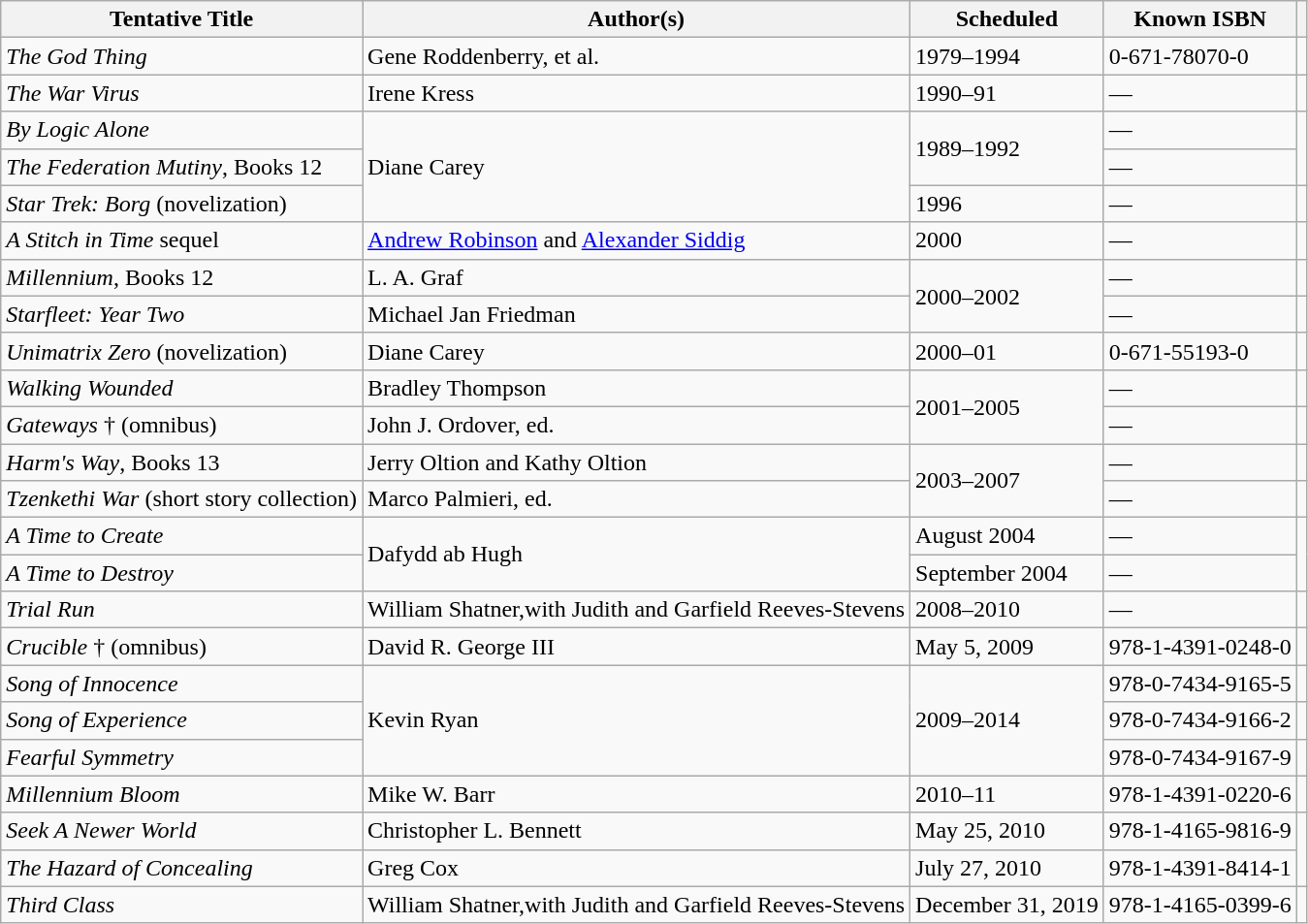<table class="wikitable">
<tr>
<th>Tentative Title</th>
<th>Author(s)</th>
<th>Scheduled</th>
<th>Known ISBN</th>
<th></th>
</tr>
<tr>
<td><em>The God Thing</em></td>
<td>Gene Roddenberry, et al.</td>
<td>1979–1994</td>
<td>0-671-78070-0</td>
<td></td>
</tr>
<tr>
<td><em>The War Virus</em></td>
<td>Irene Kress</td>
<td>1990–91</td>
<td>—</td>
<td></td>
</tr>
<tr>
<td><em>By Logic Alone</em></td>
<td rowspan="3">Diane Carey</td>
<td rowspan="2">1989–1992</td>
<td>—</td>
<td rowspan="2"></td>
</tr>
<tr>
<td><em>The Federation Mutiny</em>, Books 12</td>
<td>—</td>
</tr>
<tr>
<td><em>Star Trek: Borg</em> (novelization)</td>
<td>1996</td>
<td>—</td>
<td></td>
</tr>
<tr>
<td><em>A Stitch in Time</em> sequel</td>
<td><a href='#'>Andrew Robinson</a> and <a href='#'>Alexander Siddig</a></td>
<td>2000</td>
<td>—</td>
<td></td>
</tr>
<tr>
<td><em>Millennium</em>, Books 12</td>
<td>L. A. Graf</td>
<td rowspan="2">2000–2002</td>
<td>—</td>
<td></td>
</tr>
<tr>
<td><em>Starfleet: Year Two</em></td>
<td>Michael Jan Friedman</td>
<td>—</td>
<td></td>
</tr>
<tr>
<td><em>Unimatrix Zero</em> (novelization)</td>
<td>Diane Carey</td>
<td>2000–01</td>
<td>0-671-55193-0</td>
<td></td>
</tr>
<tr>
<td><em>Walking Wounded</em></td>
<td>Bradley Thompson</td>
<td rowspan="2">2001–2005</td>
<td>—</td>
<td></td>
</tr>
<tr>
<td><em>Gateways</em> † (omnibus)</td>
<td>John J. Ordover, ed.</td>
<td>—</td>
<td></td>
</tr>
<tr>
<td><em>Harm's Way</em>, Books 13</td>
<td>Jerry Oltion and Kathy Oltion</td>
<td rowspan="2">2003–2007</td>
<td>—</td>
<td></td>
</tr>
<tr>
<td><em>Tzenkethi War</em> (short story collection)</td>
<td>Marco Palmieri, ed.</td>
<td>—</td>
<td></td>
</tr>
<tr>
<td><em>A Time to Create</em></td>
<td rowspan="2">Dafydd ab Hugh</td>
<td>August 2004</td>
<td>—</td>
<td rowspan="2"></td>
</tr>
<tr>
<td><em>A Time to Destroy</em></td>
<td>September 2004</td>
<td>—</td>
</tr>
<tr>
<td><em>Trial Run</em></td>
<td>William Shatner,with Judith and Garfield Reeves-Stevens</td>
<td>2008–2010</td>
<td>—</td>
<td></td>
</tr>
<tr>
<td><em>Crucible</em> † (omnibus)</td>
<td>David R. George III</td>
<td>May 5, 2009</td>
<td>978-1-4391-0248-0</td>
<td></td>
</tr>
<tr>
<td><em>Song of Innocence</em></td>
<td rowspan="3">Kevin Ryan</td>
<td rowspan="3">2009–2014</td>
<td>978-0-7434-9165-5</td>
<td></td>
</tr>
<tr>
<td><em>Song of Experience</em></td>
<td>978-0-7434-9166-2</td>
<td></td>
</tr>
<tr>
<td><em>Fearful Symmetry</em></td>
<td>978-0-7434-9167-9</td>
<td></td>
</tr>
<tr>
<td><em>Millennium Bloom</em></td>
<td>Mike W. Barr</td>
<td>2010–11</td>
<td>978-1-4391-0220-6</td>
<td></td>
</tr>
<tr>
<td><em>Seek A Newer World</em></td>
<td>Christopher L. Bennett</td>
<td>May 25, 2010</td>
<td>978-1-4165-9816-9</td>
<td rowspan="2"></td>
</tr>
<tr>
<td><em>The Hazard of Concealing</em></td>
<td>Greg Cox</td>
<td>July 27, 2010</td>
<td>978-1-4391-8414-1</td>
</tr>
<tr>
<td><em>Third Class</em></td>
<td>William Shatner,with Judith and Garfield Reeves-Stevens</td>
<td>December 31, 2019</td>
<td>978-1-4165-0399-6</td>
<td></td>
</tr>
</table>
